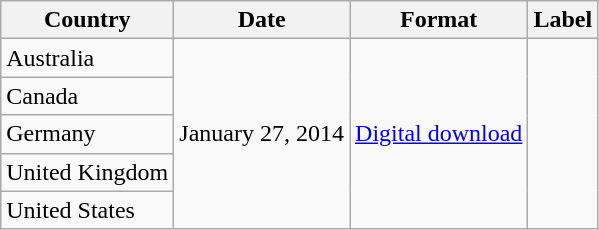<table class="wikitable plainrowheaders">
<tr>
<th scope="col">Country</th>
<th scope="col">Date</th>
<th scope="col">Format</th>
<th scope="col">Label</th>
</tr>
<tr>
<td scope="row">Australia</td>
<td rowspan="5">January 27, 2014</td>
<td rowspan="5"><a href='#'>Digital download</a></td>
<td rowspan="5"></td>
</tr>
<tr>
<td scope="row">Canada</td>
</tr>
<tr>
<td scope="row">Germany</td>
</tr>
<tr>
<td scope="row">United Kingdom</td>
</tr>
<tr>
<td scope="row">United States</td>
</tr>
</table>
